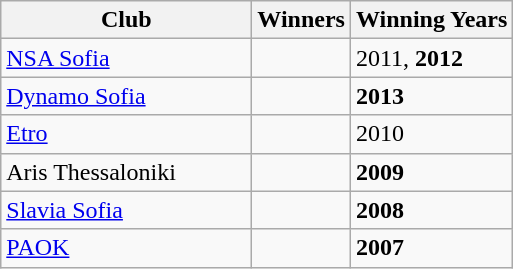<table class="wikitable">
<tr>
<th style="width:10em">Club</th>
<th>Winners</th>
<th>Winning Years</th>
</tr>
<tr>
<td><a href='#'>NSA Sofia</a></td>
<td></td>
<td>2011, <strong>2012</strong></td>
</tr>
<tr>
<td><a href='#'>Dynamo Sofia</a></td>
<td></td>
<td><strong>2013</strong></td>
</tr>
<tr>
<td><a href='#'>Etro</a></td>
<td></td>
<td>2010</td>
</tr>
<tr>
<td>Aris Thessaloniki</td>
<td></td>
<td><strong>2009</strong></td>
</tr>
<tr>
<td><a href='#'>Slavia Sofia</a></td>
<td></td>
<td><strong>2008</strong></td>
</tr>
<tr>
<td><a href='#'>PAOK</a></td>
<td></td>
<td><strong>2007</strong></td>
</tr>
</table>
